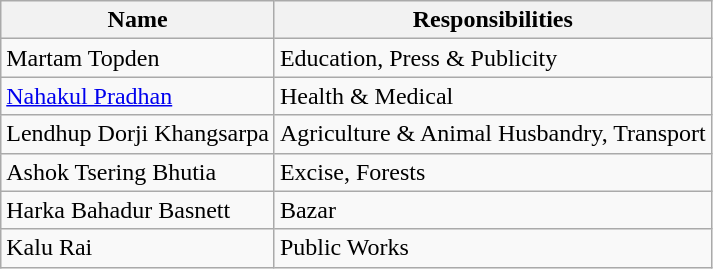<table class="wikitable sortable">
<tr>
<th>Name</th>
<th>Responsibilities</th>
</tr>
<tr>
<td>Martam Topden</td>
<td>Education, Press & Publicity</td>
</tr>
<tr>
<td><a href='#'>Nahakul Pradhan</a></td>
<td>Health & Medical</td>
</tr>
<tr>
<td>Lendhup Dorji Khangsarpa</td>
<td>Agriculture & Animal Husbandry, Transport</td>
</tr>
<tr>
<td>Ashok Tsering Bhutia</td>
<td>Excise, Forests</td>
</tr>
<tr>
<td>Harka Bahadur Basnett</td>
<td>Bazar</td>
</tr>
<tr>
<td>Kalu Rai</td>
<td>Public Works</td>
</tr>
</table>
